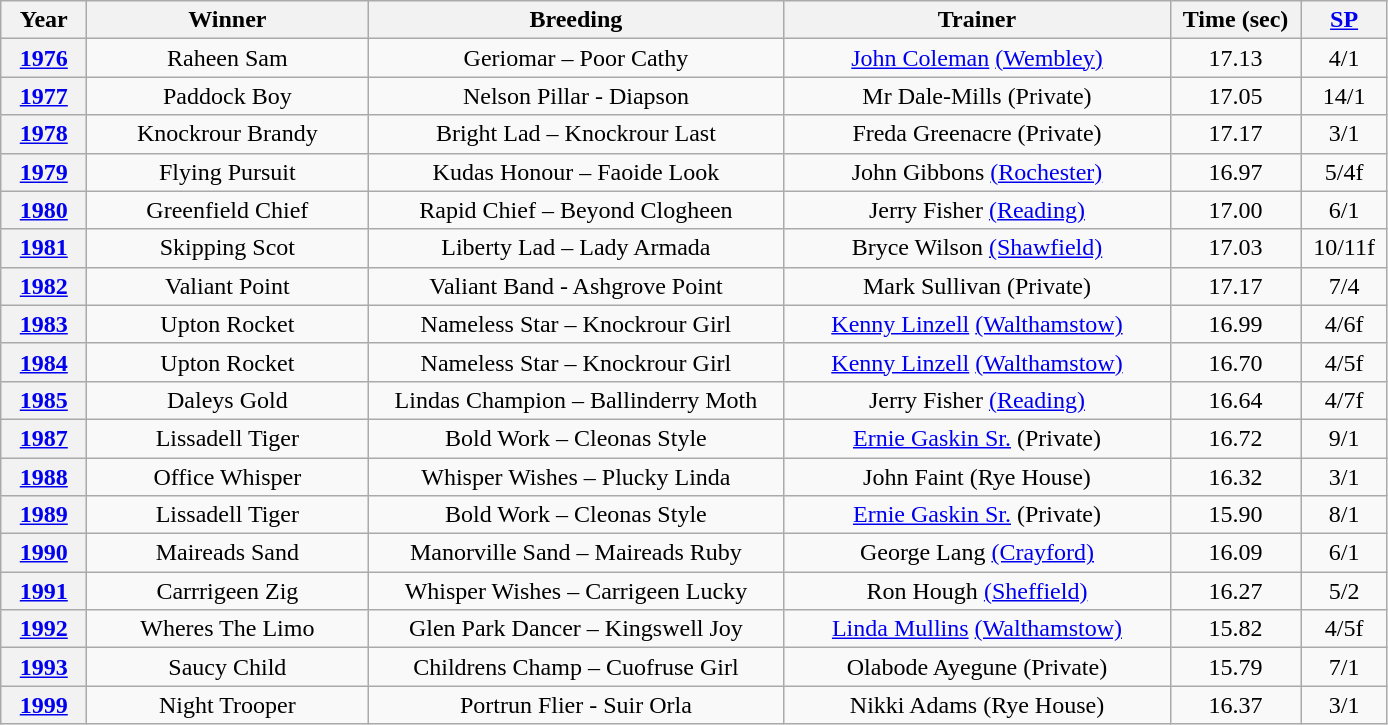<table class="wikitable" style="text-align:center">
<tr>
<th width=50>Year</th>
<th width=180>Winner</th>
<th width=270>Breeding</th>
<th width=250>Trainer</th>
<th width=80>Time (sec)</th>
<th width=50><a href='#'>SP</a></th>
</tr>
<tr>
<th><a href='#'>1976</a></th>
<td>Raheen Sam</td>
<td>Geriomar – Poor Cathy</td>
<td><a href='#'>John Coleman</a> <a href='#'>(Wembley)</a></td>
<td>17.13</td>
<td>4/1</td>
</tr>
<tr>
<th><a href='#'>1977</a></th>
<td>Paddock Boy</td>
<td>Nelson Pillar - Diapson</td>
<td>Mr Dale-Mills (Private)</td>
<td>17.05</td>
<td>14/1</td>
</tr>
<tr>
<th><a href='#'>1978</a></th>
<td>Knockrour Brandy</td>
<td>Bright Lad – Knockrour Last</td>
<td>Freda Greenacre (Private)</td>
<td>17.17</td>
<td>3/1</td>
</tr>
<tr>
<th><a href='#'>1979</a></th>
<td>Flying Pursuit</td>
<td>Kudas Honour – Faoide Look</td>
<td>John Gibbons <a href='#'>(Rochester)</a></td>
<td>16.97</td>
<td>5/4f</td>
</tr>
<tr>
<th><a href='#'>1980</a></th>
<td>Greenfield Chief</td>
<td>Rapid Chief – Beyond Clogheen</td>
<td>Jerry Fisher <a href='#'>(Reading)</a></td>
<td>17.00</td>
<td>6/1</td>
</tr>
<tr>
<th><a href='#'>1981</a></th>
<td>Skipping Scot</td>
<td>Liberty Lad – Lady Armada</td>
<td>Bryce Wilson <a href='#'>(Shawfield)</a></td>
<td>17.03</td>
<td>10/11f</td>
</tr>
<tr>
<th><a href='#'>1982</a></th>
<td>Valiant Point</td>
<td>Valiant Band - Ashgrove Point</td>
<td>Mark Sullivan (Private)</td>
<td>17.17</td>
<td>7/4</td>
</tr>
<tr>
<th><a href='#'>1983</a></th>
<td>Upton Rocket</td>
<td>Nameless Star – Knockrour Girl</td>
<td><a href='#'>Kenny Linzell</a> <a href='#'>(Walthamstow)</a></td>
<td>16.99</td>
<td>4/6f</td>
</tr>
<tr>
<th><a href='#'>1984</a></th>
<td>Upton Rocket</td>
<td>Nameless Star – Knockrour Girl</td>
<td><a href='#'>Kenny Linzell</a> <a href='#'>(Walthamstow)</a></td>
<td>16.70</td>
<td>4/5f</td>
</tr>
<tr>
<th><a href='#'>1985</a></th>
<td>Daleys Gold</td>
<td>Lindas Champion – Ballinderry Moth</td>
<td>Jerry Fisher <a href='#'>(Reading)</a></td>
<td>16.64</td>
<td>4/7f</td>
</tr>
<tr>
<th><a href='#'>1987</a></th>
<td>Lissadell Tiger</td>
<td>Bold Work – Cleonas Style</td>
<td><a href='#'>Ernie Gaskin Sr.</a> (Private)</td>
<td>16.72</td>
<td>9/1</td>
</tr>
<tr>
<th><a href='#'>1988</a></th>
<td>Office Whisper</td>
<td>Whisper Wishes – Plucky Linda</td>
<td>John Faint (Rye House)</td>
<td>16.32</td>
<td>3/1</td>
</tr>
<tr>
<th><a href='#'>1989</a></th>
<td>Lissadell Tiger</td>
<td>Bold Work – Cleonas Style</td>
<td><a href='#'>Ernie Gaskin Sr.</a> (Private)</td>
<td>15.90</td>
<td>8/1</td>
</tr>
<tr>
<th><a href='#'>1990</a></th>
<td>Maireads Sand</td>
<td>Manorville Sand – Maireads Ruby</td>
<td>George Lang <a href='#'>(Crayford)</a></td>
<td>16.09</td>
<td>6/1</td>
</tr>
<tr>
<th><a href='#'>1991</a></th>
<td>Carrrigeen Zig</td>
<td>Whisper Wishes – Carrigeen Lucky</td>
<td>Ron Hough <a href='#'>(Sheffield)</a></td>
<td>16.27</td>
<td>5/2</td>
</tr>
<tr>
<th><a href='#'>1992</a></th>
<td>Wheres The Limo</td>
<td>Glen Park Dancer – Kingswell Joy</td>
<td><a href='#'>Linda Mullins</a> <a href='#'>(Walthamstow)</a></td>
<td>15.82</td>
<td>4/5f</td>
</tr>
<tr>
<th><a href='#'>1993</a></th>
<td>Saucy Child</td>
<td>Childrens Champ – Cuofruse Girl</td>
<td>Olabode Ayegune (Private)</td>
<td>15.79</td>
<td>7/1</td>
</tr>
<tr>
<th><a href='#'>1999</a></th>
<td>Night Trooper</td>
<td>Portrun Flier - Suir Orla</td>
<td>Nikki Adams (Rye House)</td>
<td>16.37</td>
<td>3/1</td>
</tr>
</table>
